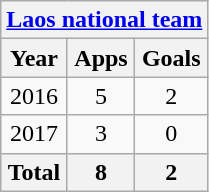<table class="wikitable" style="text-align:center">
<tr>
<th colspan=3><a href='#'>Laos national team</a></th>
</tr>
<tr>
<th>Year</th>
<th>Apps</th>
<th>Goals</th>
</tr>
<tr>
<td>2016</td>
<td>5</td>
<td>2</td>
</tr>
<tr>
<td>2017</td>
<td>3</td>
<td>0</td>
</tr>
<tr>
<th>Total</th>
<th>8</th>
<th>2</th>
</tr>
</table>
